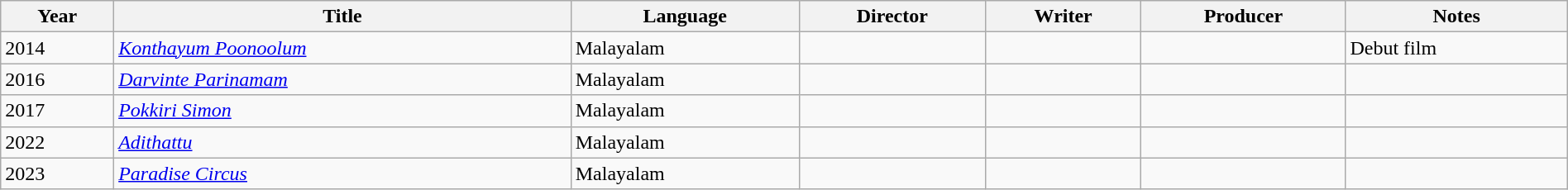<table class="wikitable sortable" style="width:100%;">
<tr>
<th>Year</th>
<th>Title</th>
<th>Language</th>
<th>Director</th>
<th>Writer</th>
<th>Producer</th>
<th>Notes</th>
</tr>
<tr>
<td>2014</td>
<td><em><a href='#'>Konthayum Poonoolum</a></em></td>
<td>Malayalam</td>
<td></td>
<td></td>
<td></td>
<td>Debut film</td>
</tr>
<tr>
<td>2016</td>
<td><em><a href='#'>Darvinte Parinamam</a></em></td>
<td>Malayalam</td>
<td></td>
<td></td>
<td></td>
<td></td>
</tr>
<tr>
<td>2017</td>
<td><em><a href='#'>Pokkiri Simon</a></em></td>
<td>Malayalam</td>
<td></td>
<td></td>
<td></td>
<td></td>
</tr>
<tr>
<td>2022</td>
<td><em><a href='#'>Adithattu</a></em></td>
<td>Malayalam</td>
<td></td>
<td></td>
<td></td>
<td></td>
</tr>
<tr>
<td>2023</td>
<td><em><a href='#'>Paradise Circus</a></em></td>
<td>Malayalam</td>
<td></td>
<td></td>
<td></td>
<td></td>
</tr>
</table>
